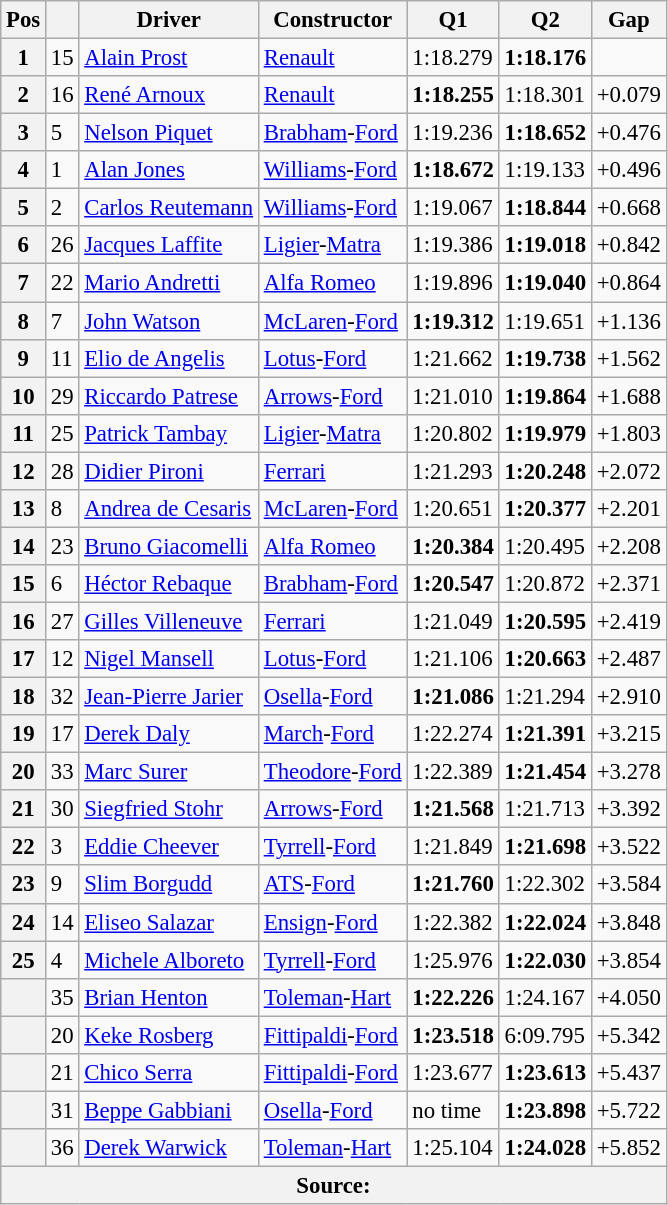<table class="wikitable sortable" style="font-size: 95%;">
<tr>
<th>Pos</th>
<th></th>
<th>Driver</th>
<th>Constructor</th>
<th>Q1</th>
<th>Q2</th>
<th>Gap</th>
</tr>
<tr>
<th>1</th>
<td>15</td>
<td data-sort-value="pro"> <a href='#'>Alain Prost</a></td>
<td><a href='#'>Renault</a></td>
<td>1:18.279</td>
<td><strong>1:18.176</strong></td>
<td></td>
</tr>
<tr>
<th>2</th>
<td>16</td>
<td data-sort-value="arn"> <a href='#'>René Arnoux</a></td>
<td><a href='#'>Renault</a></td>
<td><strong>1:18.255</strong></td>
<td>1:18.301</td>
<td>+0.079</td>
</tr>
<tr>
<th>3</th>
<td>5</td>
<td data-sort-value="piq"> <a href='#'>Nelson Piquet</a></td>
<td><a href='#'>Brabham</a>-<a href='#'>Ford</a></td>
<td>1:19.236</td>
<td><strong>1:18.652</strong></td>
<td>+0.476</td>
</tr>
<tr>
<th>4</th>
<td>1</td>
<td data-sort-value="jon"> <a href='#'>Alan Jones</a></td>
<td><a href='#'>Williams</a>-<a href='#'>Ford</a></td>
<td><strong>1:18.672</strong></td>
<td>1:19.133</td>
<td>+0.496</td>
</tr>
<tr>
<th>5</th>
<td>2</td>
<td data-sort-value="reu"> <a href='#'>Carlos Reutemann</a></td>
<td><a href='#'>Williams</a>-<a href='#'>Ford</a></td>
<td>1:19.067</td>
<td><strong>1:18.844</strong></td>
<td>+0.668</td>
</tr>
<tr>
<th>6</th>
<td>26</td>
<td data-sort-value="laf"> <a href='#'>Jacques Laffite</a></td>
<td><a href='#'>Ligier</a>-<a href='#'>Matra</a></td>
<td>1:19.386</td>
<td><strong>1:19.018</strong></td>
<td>+0.842</td>
</tr>
<tr>
<th>7</th>
<td>22</td>
<td data-sort-value="and"> <a href='#'>Mario Andretti</a></td>
<td><a href='#'>Alfa Romeo</a></td>
<td>1:19.896</td>
<td><strong>1:19.040</strong></td>
<td>+0.864</td>
</tr>
<tr>
<th>8</th>
<td>7</td>
<td data-sort-value="wat"> <a href='#'>John Watson</a></td>
<td><a href='#'>McLaren</a>-<a href='#'>Ford</a></td>
<td><strong>1:19.312</strong></td>
<td>1:19.651</td>
<td>+1.136</td>
</tr>
<tr>
<th>9</th>
<td>11</td>
<td data-sort-value="ang"> <a href='#'>Elio de Angelis</a></td>
<td><a href='#'>Lotus</a>-<a href='#'>Ford</a></td>
<td>1:21.662</td>
<td><strong>1:19.738</strong></td>
<td>+1.562</td>
</tr>
<tr>
<th>10</th>
<td>29</td>
<td data-sort-value="pat"> <a href='#'>Riccardo Patrese</a></td>
<td><a href='#'>Arrows</a>-<a href='#'>Ford</a></td>
<td>1:21.010</td>
<td><strong>1:19.864</strong></td>
<td>+1.688</td>
</tr>
<tr>
<th>11</th>
<td>25</td>
<td data-sort-value="tam"> <a href='#'>Patrick Tambay</a></td>
<td><a href='#'>Ligier</a>-<a href='#'>Matra</a></td>
<td>1:20.802</td>
<td><strong>1:19.979</strong></td>
<td>+1.803</td>
</tr>
<tr>
<th>12</th>
<td>28</td>
<td data-sort-value="pir"> <a href='#'>Didier Pironi</a></td>
<td><a href='#'>Ferrari</a></td>
<td>1:21.293</td>
<td><strong>1:20.248</strong></td>
<td>+2.072</td>
</tr>
<tr>
<th>13</th>
<td>8</td>
<td data-sort-value="ces"> <a href='#'>Andrea de Cesaris</a></td>
<td><a href='#'>McLaren</a>-<a href='#'>Ford</a></td>
<td>1:20.651</td>
<td><strong>1:20.377</strong></td>
<td>+2.201</td>
</tr>
<tr>
<th>14</th>
<td>23</td>
<td data-sort-value="gia"> <a href='#'>Bruno Giacomelli</a></td>
<td><a href='#'>Alfa Romeo</a></td>
<td><strong>1:20.384</strong></td>
<td>1:20.495</td>
<td>+2.208</td>
</tr>
<tr>
<th>15</th>
<td>6</td>
<td data-sort-value="reb"> <a href='#'>Héctor Rebaque</a></td>
<td><a href='#'>Brabham</a>-<a href='#'>Ford</a></td>
<td><strong>1:20.547</strong></td>
<td>1:20.872</td>
<td>+2.371</td>
</tr>
<tr>
<th>16</th>
<td>27</td>
<td data-sort-value="vil"> <a href='#'>Gilles Villeneuve</a></td>
<td><a href='#'>Ferrari</a></td>
<td>1:21.049</td>
<td><strong>1:20.595</strong></td>
<td>+2.419</td>
</tr>
<tr>
<th>17</th>
<td>12</td>
<td data-sort-value="man"> <a href='#'>Nigel Mansell</a></td>
<td><a href='#'>Lotus</a>-<a href='#'>Ford</a></td>
<td>1:21.106</td>
<td><strong>1:20.663</strong></td>
<td>+2.487</td>
</tr>
<tr>
<th>18</th>
<td>32</td>
<td data-sort-value="jar"> <a href='#'>Jean-Pierre Jarier</a></td>
<td><a href='#'>Osella</a>-<a href='#'>Ford</a></td>
<td><strong>1:21.086</strong></td>
<td>1:21.294</td>
<td>+2.910</td>
</tr>
<tr>
<th>19</th>
<td>17</td>
<td data-sort-value="dal"> <a href='#'>Derek Daly</a></td>
<td><a href='#'>March</a>-<a href='#'>Ford</a></td>
<td>1:22.274</td>
<td><strong>1:21.391</strong></td>
<td>+3.215</td>
</tr>
<tr>
<th>20</th>
<td>33</td>
<td data-sort-value="sur"> <a href='#'>Marc Surer</a></td>
<td><a href='#'>Theodore</a>-<a href='#'>Ford</a></td>
<td>1:22.389</td>
<td><strong>1:21.454</strong></td>
<td>+3.278</td>
</tr>
<tr>
<th>21</th>
<td>30</td>
<td data-sort-value="sto"> <a href='#'>Siegfried Stohr</a></td>
<td><a href='#'>Arrows</a>-<a href='#'>Ford</a></td>
<td><strong>1:21.568</strong></td>
<td>1:21.713</td>
<td>+3.392</td>
</tr>
<tr>
<th>22</th>
<td>3</td>
<td data-sort-value="che"> <a href='#'>Eddie Cheever</a></td>
<td><a href='#'>Tyrrell</a>-<a href='#'>Ford</a></td>
<td>1:21.849</td>
<td><strong>1:21.698</strong></td>
<td>+3.522</td>
</tr>
<tr>
<th>23</th>
<td>9</td>
<td data-sort-value="bor"> <a href='#'>Slim Borgudd</a></td>
<td><a href='#'>ATS</a>-<a href='#'>Ford</a></td>
<td><strong>1:21.760</strong></td>
<td>1:22.302</td>
<td>+3.584</td>
</tr>
<tr>
<th>24</th>
<td>14</td>
<td data-sort-value="sal"> <a href='#'>Eliseo Salazar</a></td>
<td><a href='#'>Ensign</a>-<a href='#'>Ford</a></td>
<td>1:22.382</td>
<td><strong>1:22.024</strong></td>
<td>+3.848</td>
</tr>
<tr>
<th>25</th>
<td>4</td>
<td data-sort-value="alb"> <a href='#'>Michele Alboreto</a></td>
<td><a href='#'>Tyrrell</a>-<a href='#'>Ford</a></td>
<td>1:25.976</td>
<td><strong>1:22.030</strong></td>
<td>+3.854</td>
</tr>
<tr>
<th data-sort-value="26"></th>
<td>35</td>
<td data-sort-value="hen"> <a href='#'>Brian Henton</a></td>
<td><a href='#'>Toleman</a>-<a href='#'>Hart</a></td>
<td><strong>1:22.226</strong></td>
<td>1:24.167</td>
<td>+4.050</td>
</tr>
<tr>
<th data-sort-value="27"></th>
<td>20</td>
<td data-sort-value="ros"> <a href='#'>Keke Rosberg</a></td>
<td><a href='#'>Fittipaldi</a>-<a href='#'>Ford</a></td>
<td><strong>1:23.518</strong></td>
<td>6:09.795</td>
<td>+5.342</td>
</tr>
<tr>
<th data-sort-value="28"></th>
<td>21</td>
<td data-sort-value="ser"> <a href='#'>Chico Serra</a></td>
<td><a href='#'>Fittipaldi</a>-<a href='#'>Ford</a></td>
<td>1:23.677</td>
<td><strong>1:23.613</strong></td>
<td>+5.437</td>
</tr>
<tr>
<th data-sort-value="29"></th>
<td>31</td>
<td data-sort-value="gab"> <a href='#'>Beppe Gabbiani</a></td>
<td><a href='#'>Osella</a>-<a href='#'>Ford</a></td>
<td>no time</td>
<td><strong>1:23.898</strong></td>
<td>+5.722</td>
</tr>
<tr>
<th data-sort-value="30"></th>
<td>36</td>
<td data-sort-value="war"> <a href='#'>Derek Warwick</a></td>
<td><a href='#'>Toleman</a>-<a href='#'>Hart</a></td>
<td>1:25.104</td>
<td><strong>1:24.028</strong></td>
<td>+5.852</td>
</tr>
<tr>
<th colspan="7" style="text-align: center">Source: </th>
</tr>
</table>
